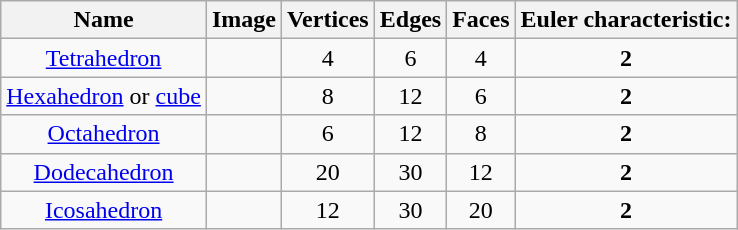<table class="wikitable">
<tr>
<th>Name</th>
<th>Image</th>
<th>Vertices<br></th>
<th>Edges<br></th>
<th>Faces<br></th>
<th>Euler characteristic:<br></th>
</tr>
<tr align=center>
<td><a href='#'>Tetrahedron</a></td>
<td></td>
<td>4</td>
<td>6</td>
<td>4</td>
<td><strong>2</strong></td>
</tr>
<tr align=center>
<td><a href='#'>Hexahedron</a> or <a href='#'>cube</a></td>
<td></td>
<td>8</td>
<td>12</td>
<td>6</td>
<td><strong>2</strong></td>
</tr>
<tr align=center>
<td><a href='#'>Octahedron</a></td>
<td></td>
<td>6</td>
<td>12</td>
<td>8</td>
<td><strong>2</strong></td>
</tr>
<tr align=center>
<td><a href='#'>Dodecahedron</a></td>
<td></td>
<td>20</td>
<td>30</td>
<td>12</td>
<td><strong>2</strong></td>
</tr>
<tr align=center>
<td><a href='#'>Icosahedron</a></td>
<td></td>
<td>12</td>
<td>30</td>
<td>20</td>
<td><strong>2</strong></td>
</tr>
</table>
